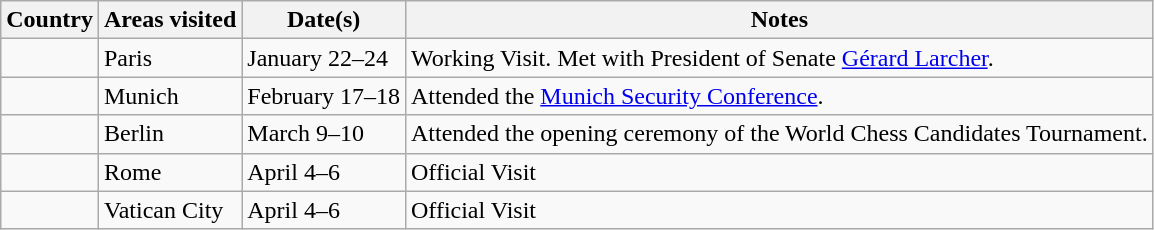<table class="wikitable">
<tr>
<th>Country</th>
<th>Areas visited</th>
<th>Date(s)</th>
<th>Notes</th>
</tr>
<tr>
<td></td>
<td>Paris</td>
<td>January 22–24</td>
<td>Working Visit. Met with President of Senate <a href='#'>Gérard Larcher</a>.</td>
</tr>
<tr>
<td></td>
<td>Munich</td>
<td>February 17–18</td>
<td>Attended the <a href='#'>Munich Security Conference</a>.</td>
</tr>
<tr>
<td></td>
<td>Berlin</td>
<td>March 9–10</td>
<td>Attended the opening ceremony of the World Chess Candidates Tournament.</td>
</tr>
<tr>
<td></td>
<td>Rome</td>
<td>April 4–6</td>
<td>Official Visit</td>
</tr>
<tr>
<td></td>
<td>Vatican City</td>
<td>April 4–6</td>
<td>Official Visit</td>
</tr>
</table>
